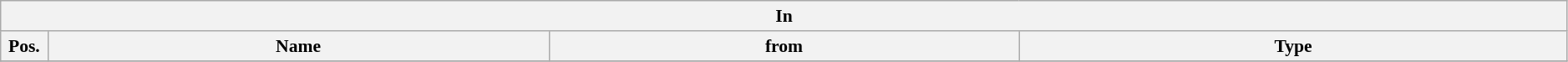<table class="wikitable" style="font-size:90%;width:99%;">
<tr>
<th colspan="4">In</th>
</tr>
<tr>
<th width=3%>Pos.</th>
<th width=32%>Name</th>
<th width=30%>from</th>
<th width=35%>Type</th>
</tr>
<tr>
</tr>
</table>
